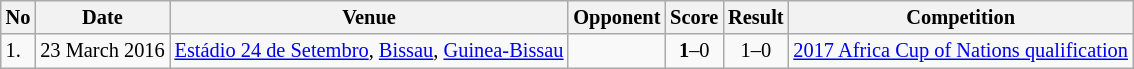<table class="wikitable" style="font-size:85%;">
<tr>
<th>No</th>
<th>Date</th>
<th>Venue</th>
<th>Opponent</th>
<th>Score</th>
<th>Result</th>
<th>Competition</th>
</tr>
<tr>
<td>1.</td>
<td>23 March 2016</td>
<td><a href='#'>Estádio 24 de Setembro</a>, <a href='#'>Bissau</a>, <a href='#'>Guinea-Bissau</a></td>
<td></td>
<td align=center><strong>1</strong>–0</td>
<td align=center>1–0</td>
<td><a href='#'>2017 Africa Cup of Nations qualification</a></td>
</tr>
</table>
